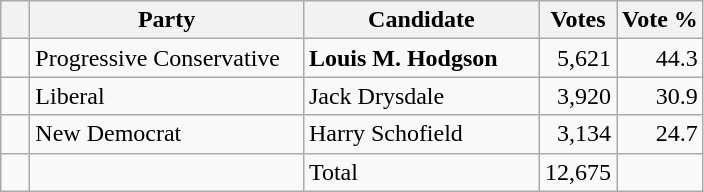<table class="wikitable">
<tr>
<th></th>
<th scope="col" width="175">Party</th>
<th scope="col" width="150">Candidate</th>
<th>Votes</th>
<th>Vote %</th>
</tr>
<tr>
<td>   </td>
<td>Progressive Conservative</td>
<td><strong>Louis M. Hodgson</strong></td>
<td align=right>5,621</td>
<td align=right>44.3</td>
</tr>
<tr>
<td>   </td>
<td>Liberal</td>
<td>Jack Drysdale</td>
<td align=right>3,920</td>
<td align=right>30.9</td>
</tr>
<tr>
<td>   </td>
<td>New Democrat</td>
<td>Harry Schofield</td>
<td align=right>3,134</td>
<td align=right>24.7</td>
</tr>
<tr |>
<td></td>
<td></td>
<td>Total</td>
<td align=right>12,675</td>
<td></td>
</tr>
</table>
